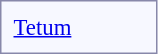<table style="border:1px solid #8888aa; background-color:#f7f8ff; padding:5px; font-size:95%; margin: 0px 12px 12px 0px;">
<tr style="text-align:center;">
<td rowspan=1><a href='#'>Tetum</a></td>
<td colspan=6></td>
<td colspan=2></td>
<td colspan=2></td>
<td colspan=6></td>
<td colspan=2></td>
<td colspan=2></td>
<td colspan=2></td>
<td colspan=4></td>
<td colspan=2></td>
<td colspan=3></td>
<td colspan=3></td>
<td colspan=2><br></td>
</tr>
</table>
